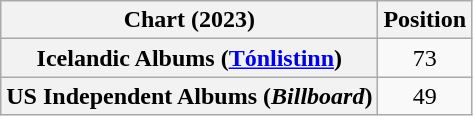<table class="wikitable plainrowheaders" style="text-align:center">
<tr>
<th scope="col">Chart (2023)</th>
<th scope="col">Position</th>
</tr>
<tr>
<th scope="row">Icelandic Albums (<a href='#'>Tónlistinn</a>)</th>
<td>73</td>
</tr>
<tr>
<th scope="row">US Independent Albums (<em>Billboard</em>)</th>
<td>49</td>
</tr>
</table>
